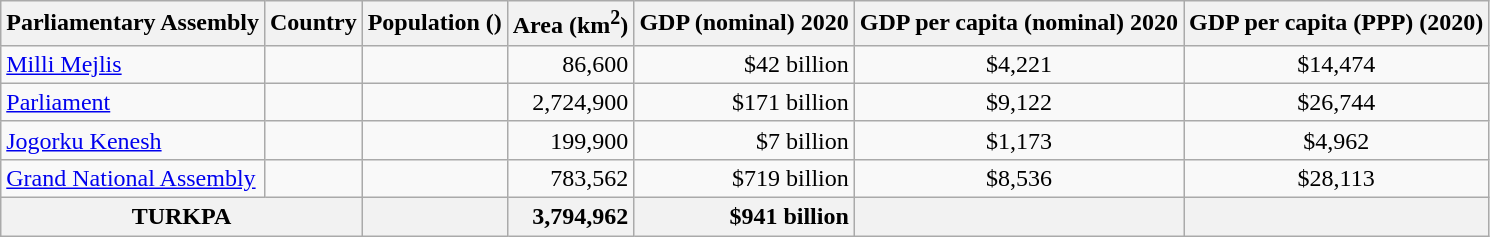<table class="wikitable">
<tr>
<th>Parliamentary Assembly</th>
<th>Country</th>
<th>Population ()</th>
<th>Area (km<sup>2</sup>)</th>
<th>GDP (nominal) 2020</th>
<th>GDP per capita (nominal) 2020</th>
<th>GDP per capita (PPP) (2020)</th>
</tr>
<tr>
<td><a href='#'>Milli Mejlis</a></td>
<td></td>
<td style="text-align:right;"></td>
<td style="text-align:right;">86,600</td>
<td style="text-align:right;">$42 billion</td>
<td style="text-align:center;">$4,221</td>
<td style="text-align:center;">$14,474</td>
</tr>
<tr>
<td><a href='#'>Parliament</a></td>
<td></td>
<td style="text-align:right;"></td>
<td style="text-align:right;">2,724,900</td>
<td style="text-align:right;">$171 billion</td>
<td style="text-align:center;">$9,122</td>
<td style="text-align:center;">$26,744</td>
</tr>
<tr>
<td><a href='#'>Jogorku Kenesh</a></td>
<td></td>
<td style="text-align:right;"></td>
<td style="text-align:right;">199,900</td>
<td style="text-align:right;">$7 billion</td>
<td style="text-align:center;">$1,173</td>
<td style="text-align:center;">$4,962</td>
</tr>
<tr>
<td><a href='#'>Grand National Assembly</a></td>
<td></td>
<td style="text-align:right;"></td>
<td style="text-align:right;">783,562</td>
<td style="text-align:right;">$719 billion</td>
<td style="text-align:center;">$8,536</td>
<td style="text-align:center;">$28,113</td>
</tr>
<tr>
<th colspan="2">TURKPA</th>
<th style="text-align:right;"></th>
<th style="text-align:right;">3,794,962</th>
<th style="text-align:right;">$941 billion</th>
<th style="text-align:center;"></th>
<th style="text-align:center;"></th>
</tr>
</table>
